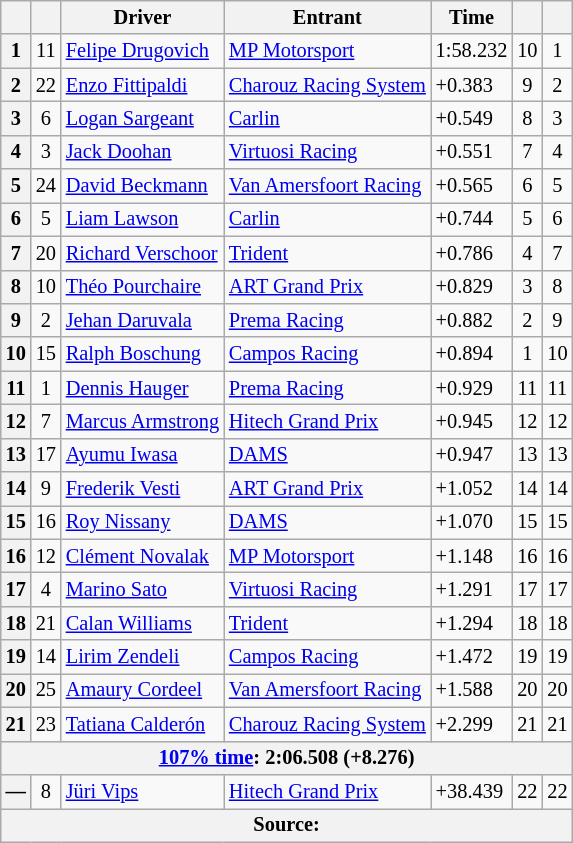<table class="wikitable" style="font-size:85%">
<tr>
<th scope="col"></th>
<th scope="col"></th>
<th scope="col">Driver</th>
<th scope="col">Entrant</th>
<th scope="col">Time</th>
<th scope="col"></th>
<th scope="col"></th>
</tr>
<tr>
<th>1</th>
<td align="center">11</td>
<td> <a href='#'>Felipe Drugovich</a></td>
<td><a href='#'>MP Motorsport</a></td>
<td>1:58.232</td>
<td align="center">10</td>
<td align="center">1</td>
</tr>
<tr>
<th>2</th>
<td align="center">22</td>
<td> <a href='#'>Enzo Fittipaldi</a></td>
<td><a href='#'>Charouz Racing System</a></td>
<td>+0.383</td>
<td align="center">9</td>
<td align="center">2</td>
</tr>
<tr>
<th>3</th>
<td align="center">6</td>
<td> <a href='#'>Logan Sargeant</a></td>
<td><a href='#'>Carlin</a></td>
<td>+0.549</td>
<td align="center">8</td>
<td align="center">3</td>
</tr>
<tr>
<th>4</th>
<td align="center">3</td>
<td> <a href='#'>Jack Doohan</a></td>
<td><a href='#'>Virtuosi Racing</a></td>
<td>+0.551</td>
<td align="center">7</td>
<td align="center">4</td>
</tr>
<tr>
<th>5</th>
<td align="center">24</td>
<td> <a href='#'>David Beckmann</a></td>
<td><a href='#'>Van Amersfoort Racing</a></td>
<td>+0.565</td>
<td align="center">6</td>
<td align="center">5</td>
</tr>
<tr>
<th>6</th>
<td align="center">5</td>
<td> <a href='#'>Liam Lawson</a></td>
<td><a href='#'>Carlin</a></td>
<td>+0.744</td>
<td align="center">5</td>
<td align="center">6</td>
</tr>
<tr>
<th>7</th>
<td align="center">20</td>
<td> <a href='#'>Richard Verschoor</a></td>
<td><a href='#'>Trident</a></td>
<td>+0.786</td>
<td align="center">4</td>
<td align="center">7</td>
</tr>
<tr>
<th>8</th>
<td align="center">10</td>
<td> <a href='#'>Théo Pourchaire</a></td>
<td><a href='#'>ART Grand Prix</a></td>
<td>+0.829</td>
<td align="center">3</td>
<td align="center">8</td>
</tr>
<tr>
<th>9</th>
<td align="center">2</td>
<td> <a href='#'>Jehan Daruvala</a></td>
<td><a href='#'>Prema Racing</a></td>
<td>+0.882</td>
<td align="center">2</td>
<td align="center">9</td>
</tr>
<tr>
<th>10</th>
<td align="center">15</td>
<td> <a href='#'>Ralph Boschung</a></td>
<td><a href='#'>Campos Racing</a></td>
<td>+0.894</td>
<td align="center">1</td>
<td align="center">10</td>
</tr>
<tr>
<th>11</th>
<td align="center">1</td>
<td> <a href='#'>Dennis Hauger</a></td>
<td><a href='#'>Prema Racing</a></td>
<td>+0.929</td>
<td align="center">11</td>
<td align="center">11</td>
</tr>
<tr>
<th>12</th>
<td align="center">7</td>
<td> <a href='#'>Marcus Armstrong</a></td>
<td><a href='#'>Hitech Grand Prix</a></td>
<td>+0.945</td>
<td align="center">12</td>
<td align="center">12</td>
</tr>
<tr>
<th>13</th>
<td align="center">17</td>
<td> <a href='#'>Ayumu Iwasa</a></td>
<td><a href='#'>DAMS</a></td>
<td>+0.947</td>
<td align="center">13</td>
<td align="center">13</td>
</tr>
<tr>
<th>14</th>
<td align="center">9</td>
<td> <a href='#'>Frederik Vesti</a></td>
<td><a href='#'>ART Grand Prix</a></td>
<td>+1.052</td>
<td align="center">14</td>
<td align="center">14</td>
</tr>
<tr>
<th>15</th>
<td align="center">16</td>
<td> <a href='#'>Roy Nissany</a></td>
<td><a href='#'>DAMS</a></td>
<td>+1.070</td>
<td align="center">15</td>
<td align="center">15</td>
</tr>
<tr>
<th>16</th>
<td align="center">12</td>
<td> <a href='#'>Clément Novalak</a></td>
<td><a href='#'>MP Motorsport</a></td>
<td>+1.148</td>
<td align="center">16</td>
<td align="center">16</td>
</tr>
<tr>
<th>17</th>
<td align="center">4</td>
<td> <a href='#'>Marino Sato</a></td>
<td><a href='#'>Virtuosi Racing</a></td>
<td>+1.291</td>
<td align="center">17</td>
<td align="center">17</td>
</tr>
<tr>
<th>18</th>
<td align="center">21</td>
<td> <a href='#'>Calan Williams</a></td>
<td><a href='#'>Trident</a></td>
<td>+1.294</td>
<td align="center">18</td>
<td align="center">18</td>
</tr>
<tr>
<th>19</th>
<td align="center">14</td>
<td> <a href='#'>Lirim Zendeli</a></td>
<td><a href='#'>Campos Racing</a></td>
<td>+1.472</td>
<td align="center">19</td>
<td align="center">19</td>
</tr>
<tr>
<th>20</th>
<td align="center">25</td>
<td> <a href='#'>Amaury Cordeel</a></td>
<td><a href='#'>Van Amersfoort Racing</a></td>
<td>+1.588</td>
<td align="center">20</td>
<td align="center">20</td>
</tr>
<tr>
<th>21</th>
<td align="center">23</td>
<td>  <a href='#'>Tatiana Calderón</a></td>
<td><a href='#'>Charouz Racing System</a></td>
<td>+2.299</td>
<td align="center">21</td>
<td align="center">21</td>
</tr>
<tr>
<th colspan="7"><a href='#'>107% time</a>: 2:06.508 (+8.276)</th>
</tr>
<tr>
<th>—</th>
<td align="center">8</td>
<td> <a href='#'>Jüri Vips</a></td>
<td><a href='#'>Hitech Grand Prix</a></td>
<td>+38.439</td>
<td align="center">22</td>
<td align="center">22</td>
</tr>
<tr>
<th colspan="7">Source:</th>
</tr>
</table>
